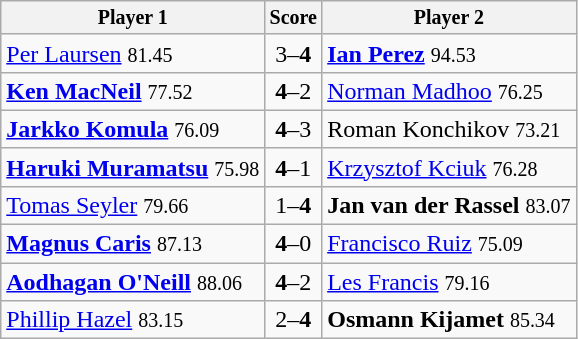<table class="wikitable">
<tr style="font-size:10pt;font-weight:bold">
<th>Player 1</th>
<th>Score</th>
<th>Player 2</th>
</tr>
<tr>
<td> <a href='#'>Per Laursen</a> <small><span>81.45</span></small></td>
<td align=center>3–<strong>4</strong></td>
<td> <strong><a href='#'>Ian Perez</a></strong> <small><span>94.53</span></small></td>
</tr>
<tr>
<td> <strong><a href='#'>Ken MacNeil</a></strong> <small><span>77.52</span></small></td>
<td align=center><strong>4</strong>–2</td>
<td> <a href='#'>Norman Madhoo</a> <small><span>76.25</span></small></td>
</tr>
<tr>
<td> <strong><a href='#'>Jarkko Komula</a></strong> <small><span>76.09</span></small></td>
<td align=center><strong>4</strong>–3</td>
<td> Roman Konchikov <small><span>73.21</span></small></td>
</tr>
<tr>
<td> <strong><a href='#'>Haruki Muramatsu</a></strong> <small><span>75.98</span></small></td>
<td align=center><strong>4</strong>–1</td>
<td> <a href='#'>Krzysztof Kciuk</a> <small><span>76.28</span></small></td>
</tr>
<tr>
<td> <a href='#'>Tomas Seyler</a> <small><span>79.66</span></small></td>
<td align=center>1–<strong>4</strong></td>
<td> <strong>Jan van der Rassel</strong> <small><span>83.07</span></small></td>
</tr>
<tr>
<td> <strong><a href='#'>Magnus Caris</a></strong> <small><span>87.13</span></small></td>
<td align=center><strong>4</strong>–0</td>
<td> <a href='#'>Francisco Ruiz</a> <small><span>75.09</span></small></td>
</tr>
<tr>
<td> <strong><a href='#'>Aodhagan O'Neill</a></strong> <small><span>88.06</span></small></td>
<td align=center><strong>4</strong>–2</td>
<td> <a href='#'>Les Francis</a> <small><span>79.16</span></small></td>
</tr>
<tr>
<td> <a href='#'>Phillip Hazel</a> <small><span>83.15</span></small></td>
<td align=center>2–<strong>4</strong></td>
<td> <strong>Osmann Kijamet</strong> <small><span>85.34</span></small></td>
</tr>
</table>
